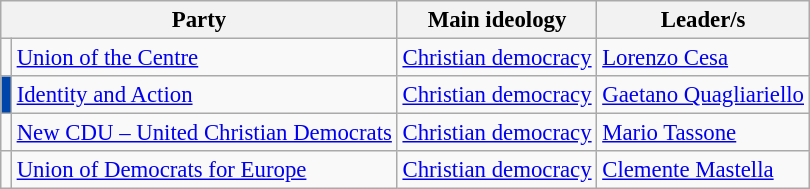<table class="wikitable" style="font-size:95%">
<tr>
<th colspan=2>Party</th>
<th>Main ideology</th>
<th>Leader/s</th>
</tr>
<tr>
<td bgcolor=></td>
<td><a href='#'>Union of the Centre</a></td>
<td><a href='#'>Christian democracy</a></td>
<td><a href='#'>Lorenzo Cesa</a></td>
</tr>
<tr>
<td bgcolor="#0045AA"></td>
<td><a href='#'>Identity and Action</a></td>
<td><a href='#'>Christian democracy</a></td>
<td><a href='#'>Gaetano Quagliariello</a></td>
</tr>
<tr>
<td bgcolor=></td>
<td><a href='#'>New CDU – United Christian Democrats</a></td>
<td><a href='#'>Christian democracy</a></td>
<td><a href='#'>Mario Tassone</a></td>
</tr>
<tr>
<td bgcolor=></td>
<td><a href='#'>Union of Democrats for Europe</a></td>
<td><a href='#'>Christian democracy</a></td>
<td><a href='#'>Clemente Mastella</a></td>
</tr>
</table>
